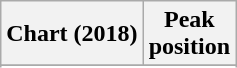<table class="wikitable plainrowheaders sortable" style="text-align:center;">
<tr>
<th>Chart (2018)</th>
<th>Peak<br>position</th>
</tr>
<tr>
</tr>
<tr>
</tr>
</table>
